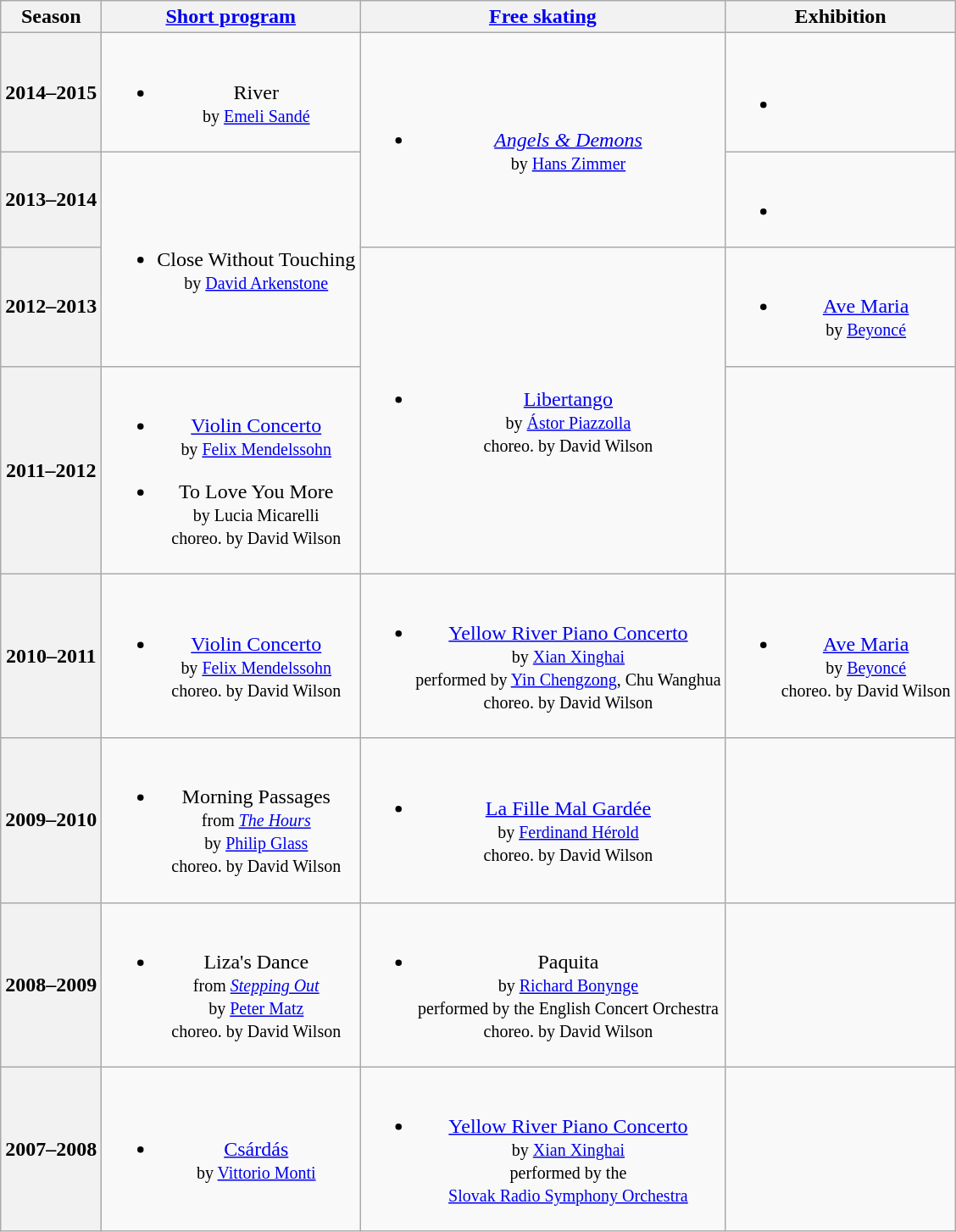<table class="wikitable" style="text-align:center">
<tr>
<th>Season</th>
<th><a href='#'>Short program</a></th>
<th><a href='#'>Free skating</a></th>
<th>Exhibition</th>
</tr>
<tr>
<th>2014–2015 <br> </th>
<td><br><ul><li>River <br><small> by <a href='#'>Emeli Sandé</a> </small></li></ul></td>
<td rowspan=2><br><ul><li><em><a href='#'>Angels & Demons</a></em> <br><small> by <a href='#'>Hans Zimmer</a> </small></li></ul></td>
<td><br><ul><li></li></ul></td>
</tr>
<tr>
<th>2013–2014 <br> </th>
<td rowspan=2><br><ul><li>Close Without Touching <br><small> by <a href='#'>David Arkenstone</a> </small></li></ul></td>
<td><br><ul><li></li></ul></td>
</tr>
<tr>
<th>2012–2013 <br> </th>
<td rowspan=2><br><ul><li><a href='#'>Libertango</a> <br><small> by <a href='#'>Ástor Piazzolla</a> <br> choreo. by David Wilson </small></li></ul></td>
<td><br><ul><li><a href='#'>Ave Maria</a> <br><small> by <a href='#'>Beyoncé</a> </small></li></ul></td>
</tr>
<tr>
<th>2011–2012 <br> </th>
<td><br><ul><li><a href='#'>Violin Concerto</a> <br><small> by <a href='#'>Felix Mendelssohn</a> </small></li></ul><ul><li>To Love You More <br><small> by Lucia Micarelli <br> choreo. by David Wilson </small></li></ul></td>
<td></td>
</tr>
<tr>
<th>2010–2011 <br> </th>
<td><br><ul><li><a href='#'>Violin Concerto</a> <br><small>by <a href='#'>Felix Mendelssohn</a> <br> choreo. by David Wilson </small></li></ul></td>
<td><br><ul><li><a href='#'>Yellow River Piano Concerto</a> <br><small> by <a href='#'>Xian Xinghai</a> <br> performed by <a href='#'>Yin Chengzong</a>, Chu Wanghua <br> choreo. by David Wilson </small></li></ul></td>
<td><br><ul><li><a href='#'>Ave Maria</a> <br><small> by <a href='#'>Beyoncé</a> <br> choreo. by David Wilson </small></li></ul></td>
</tr>
<tr>
<th>2009–2010 <br> </th>
<td><br><ul><li>Morning Passages <br><small> from <em><a href='#'>The Hours</a></em> <br> by <a href='#'>Philip Glass</a> <br> choreo. by David Wilson </small></li></ul></td>
<td><br><ul><li><a href='#'>La Fille Mal Gardée</a> <br><small> by <a href='#'>Ferdinand Hérold</a> <br> choreo. by David Wilson </small></li></ul></td>
<td></td>
</tr>
<tr>
<th>2008–2009 <br> </th>
<td><br><ul><li>Liza's Dance <br><small> from <em><a href='#'>Stepping Out</a></em> <br> by <a href='#'>Peter Matz</a> <br> choreo. by David Wilson </small></li></ul></td>
<td><br><ul><li>Paquita <br><small> by <a href='#'>Richard Bonynge</a> <br> performed by the English Concert Orchestra <br> choreo. by David Wilson </small></li></ul></td>
<td></td>
</tr>
<tr>
<th>2007–2008 <br> </th>
<td><br><ul><li><a href='#'>Csárdás</a> <br><small> by <a href='#'>Vittorio Monti</a> </small></li></ul></td>
<td><br><ul><li><a href='#'>Yellow River Piano Concerto</a> <br><small> by <a href='#'>Xian Xinghai</a> <br> performed by the <br> <a href='#'>Slovak Radio Symphony Orchestra</a> </small></li></ul></td>
<td></td>
</tr>
</table>
